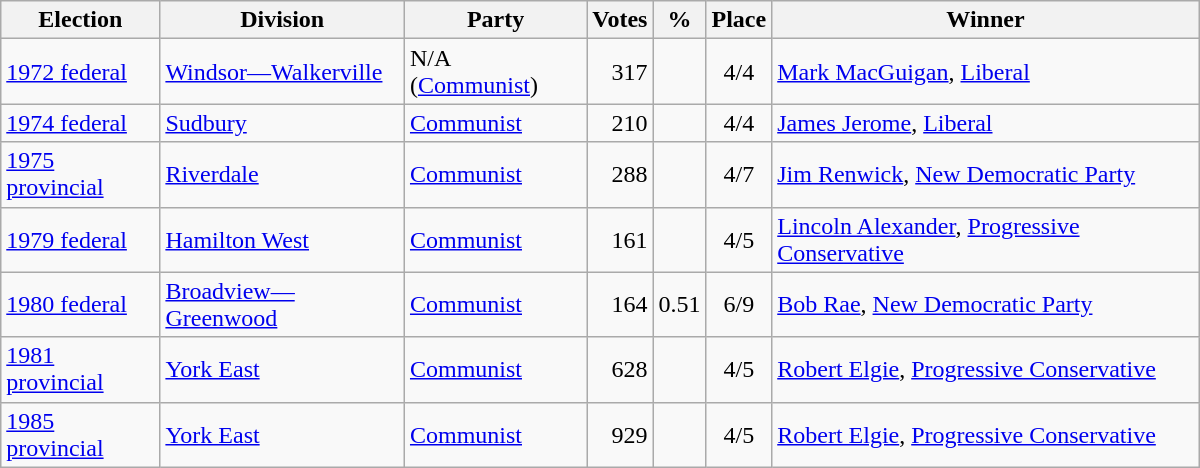<table class="wikitable" width="800">
<tr>
<th align="left">Election</th>
<th align="left">Division</th>
<th align="left">Party</th>
<th align="right">Votes</th>
<th align="right">%</th>
<th align="center">Place</th>
<th align="center">Winner</th>
</tr>
<tr>
<td align="left"><a href='#'>1972 federal</a></td>
<td align="left"><a href='#'>Windsor—Walkerville</a></td>
<td align="left">N/A (<a href='#'>Communist</a>)</td>
<td align="right">317</td>
<td align="right"></td>
<td align="center">4/4</td>
<td align="left"><a href='#'>Mark MacGuigan</a>, <a href='#'>Liberal</a></td>
</tr>
<tr>
<td align="left"><a href='#'>1974 federal</a></td>
<td align="left"><a href='#'>Sudbury</a></td>
<td align="left"><a href='#'>Communist</a></td>
<td align="right">210</td>
<td align="right"></td>
<td align="center">4/4</td>
<td align="left"><a href='#'>James Jerome</a>, <a href='#'>Liberal</a></td>
</tr>
<tr>
<td align="left"><a href='#'>1975 provincial</a></td>
<td align="left"><a href='#'>Riverdale</a></td>
<td align="left"><a href='#'>Communist</a></td>
<td align="right">288</td>
<td align="right"></td>
<td align="center">4/7</td>
<td align="left"><a href='#'>Jim Renwick</a>, <a href='#'>New Democratic Party</a></td>
</tr>
<tr>
<td align="left"><a href='#'>1979 federal</a></td>
<td align="left"><a href='#'>Hamilton West</a></td>
<td align="left"><a href='#'>Communist</a></td>
<td align="right">161</td>
<td align="right"></td>
<td align="center">4/5</td>
<td align="left"><a href='#'>Lincoln Alexander</a>, <a href='#'>Progressive Conservative</a></td>
</tr>
<tr>
<td align="left"><a href='#'>1980 federal</a></td>
<td align="left"><a href='#'>Broadview—Greenwood</a></td>
<td align="left"><a href='#'>Communist</a></td>
<td align="right">164</td>
<td align="right">0.51</td>
<td align="center">6/9</td>
<td align="left"><a href='#'>Bob Rae</a>, <a href='#'>New Democratic Party</a></td>
</tr>
<tr>
<td align="left"><a href='#'>1981 provincial</a></td>
<td align="left"><a href='#'>York East</a></td>
<td align="left"><a href='#'>Communist</a></td>
<td align="right">628</td>
<td align="right"></td>
<td align="center">4/5</td>
<td align="left"><a href='#'>Robert Elgie</a>, <a href='#'>Progressive Conservative</a></td>
</tr>
<tr>
<td align="left"><a href='#'>1985 provincial</a></td>
<td align="left"><a href='#'>York East</a></td>
<td align="left"><a href='#'>Communist</a></td>
<td align="right">929</td>
<td align="right"></td>
<td align="center">4/5</td>
<td align="left"><a href='#'>Robert Elgie</a>, <a href='#'>Progressive Conservative</a></td>
</tr>
</table>
